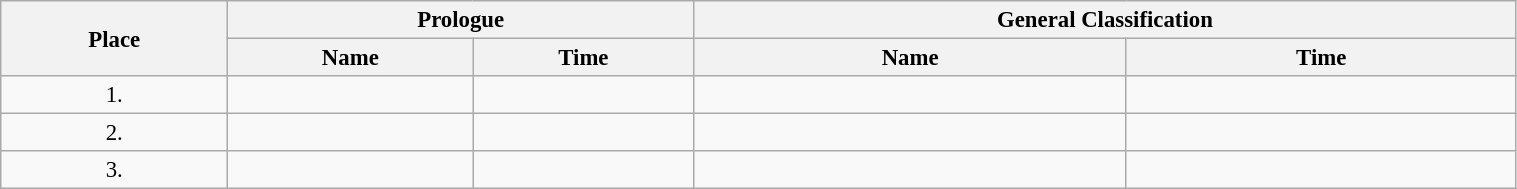<table class=wikitable style="font-size:95%" width="80%">
<tr>
<th rowspan="2">Place</th>
<th colspan="2">Prologue</th>
<th colspan="2">General Classification</th>
</tr>
<tr>
<th>Name</th>
<th>Time</th>
<th>Name</th>
<th>Time</th>
</tr>
<tr>
<td align="center">1.</td>
<td></td>
<td></td>
<td></td>
<td></td>
</tr>
<tr>
<td align="center">2.</td>
<td></td>
<td></td>
<td></td>
<td></td>
</tr>
<tr>
<td align="center">3.</td>
<td></td>
<td></td>
<td></td>
<td></td>
</tr>
</table>
